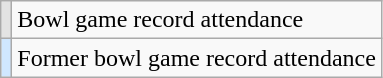<table class="wikitable">
<tr>
<td style="text-align:center; background:#e3e3e3;"></td>
<td>Bowl game record attendance</td>
</tr>
<tr>
<td style="text-align:center; background:#d0e7ff;"></td>
<td>Former bowl game record attendance</td>
</tr>
</table>
